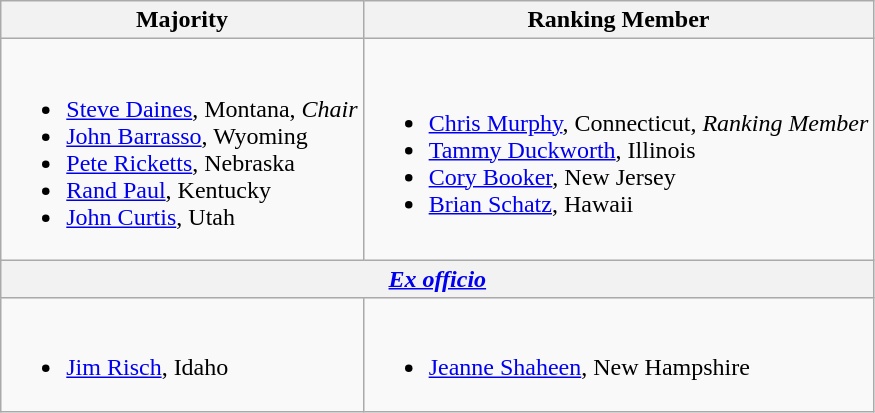<table class=wikitable>
<tr>
<th>Majority</th>
<th>Ranking Member</th>
</tr>
<tr>
<td><br><ul><li><a href='#'>Steve Daines</a>, Montana, <em>Chair</em></li><li><a href='#'>John Barrasso</a>, Wyoming</li><li><a href='#'>Pete Ricketts</a>, Nebraska</li><li><a href='#'>Rand Paul</a>, Kentucky</li><li><a href='#'>John Curtis</a>, Utah</li></ul></td>
<td><br><ul><li><a href='#'>Chris Murphy</a>, Connecticut, <em>Ranking Member</em></li><li><a href='#'>Tammy Duckworth</a>, Illinois</li><li><a href='#'>Cory Booker</a>, New Jersey</li><li><a href='#'>Brian Schatz</a>, Hawaii</li></ul></td>
</tr>
<tr>
<th colspan=2><em><a href='#'>Ex officio</a></em></th>
</tr>
<tr>
<td><br><ul><li><a href='#'>Jim Risch</a>, Idaho</li></ul></td>
<td><br><ul><li><a href='#'>Jeanne Shaheen</a>, New Hampshire</li></ul></td>
</tr>
</table>
